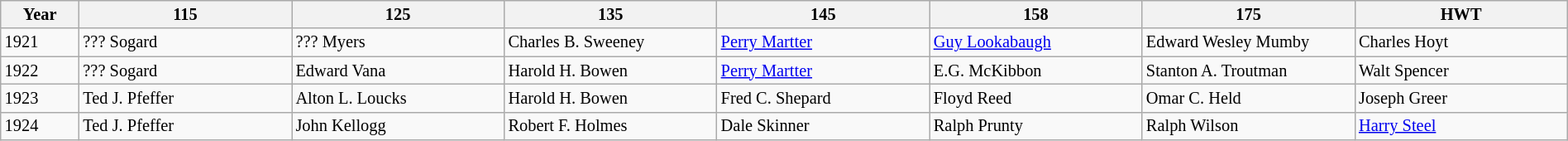<table class="wikitable sortable" style="width: 100%; font-size: 85%;">
<tr>
<th width="5%">Year</th>
<th width="13.57%">115</th>
<th width="13.57%">125</th>
<th width="13.57%">135</th>
<th width="13.57%">145</th>
<th width="13.57%">158</th>
<th width="13.57%">175</th>
<th width="13.57%">HWT</th>
</tr>
<tr>
<td>1921</td>
<td>??? Sogard</td>
<td>??? Myers</td>
<td>Charles B. Sweeney</td>
<td><a href='#'>Perry Martter</a></td>
<td><a href='#'>Guy Lookabaugh</a></td>
<td>Edward Wesley Mumby</td>
<td>Charles Hoyt</td>
</tr>
<tr>
<td>1922</td>
<td>??? Sogard</td>
<td>Edward Vana</td>
<td>Harold H. Bowen</td>
<td><a href='#'>Perry Martter</a></td>
<td>E.G. McKibbon</td>
<td>Stanton A. Troutman</td>
<td>Walt Spencer</td>
</tr>
<tr>
<td>1923</td>
<td>Ted J. Pfeffer</td>
<td>Alton L. Loucks</td>
<td>Harold H. Bowen</td>
<td>Fred C. Shepard</td>
<td>Floyd Reed</td>
<td>Omar C. Held</td>
<td>Joseph Greer</td>
</tr>
<tr>
<td>1924</td>
<td>Ted J. Pfeffer</td>
<td>John Kellogg</td>
<td>Robert F. Holmes</td>
<td>Dale Skinner</td>
<td>Ralph Prunty</td>
<td>Ralph Wilson</td>
<td><a href='#'>Harry Steel</a></td>
</tr>
</table>
